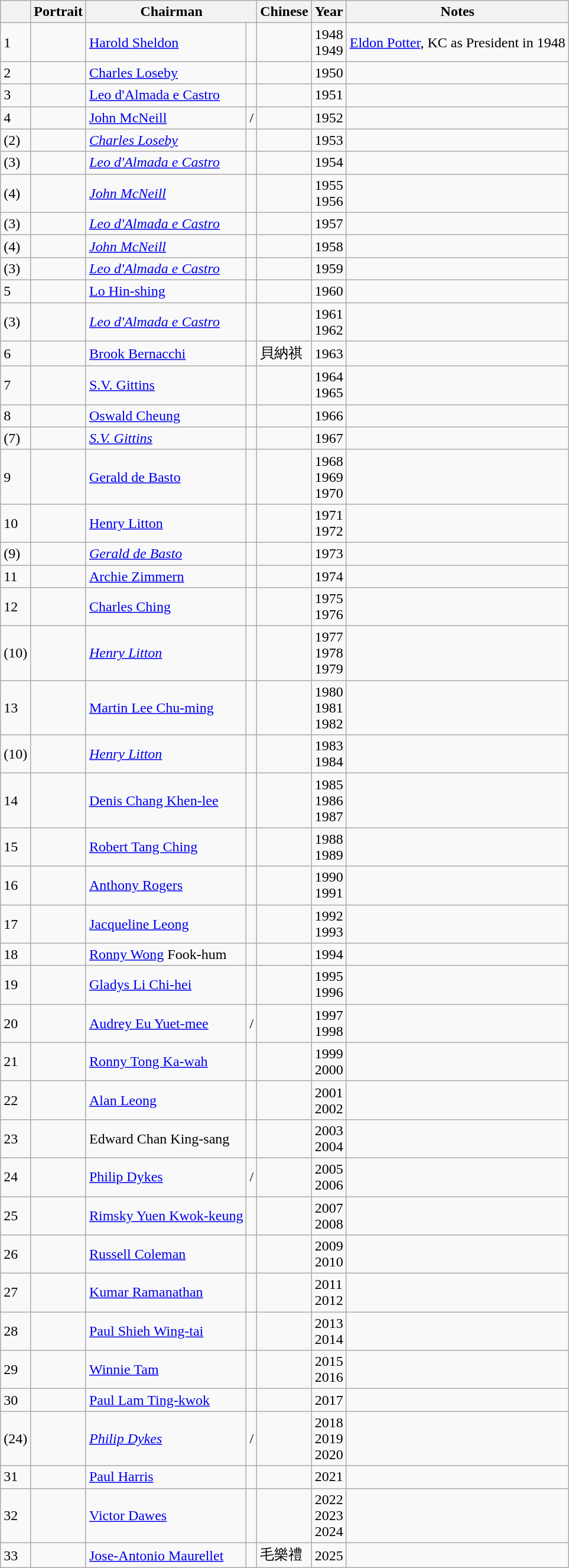<table class="wikitable">
<tr>
<th></th>
<th>Portrait</th>
<th colspan="2">Chairman</th>
<th>Chinese</th>
<th>Year</th>
<th>Notes</th>
</tr>
<tr>
<td>1</td>
<td></td>
<td><a href='#'>Harold Sheldon</a></td>
<td></td>
<td></td>
<td>1948<br>1949</td>
<td><a href='#'>Eldon Potter</a>, KC as President in 1948</td>
</tr>
<tr>
<td>2</td>
<td></td>
<td><a href='#'>Charles Loseby</a></td>
<td></td>
<td></td>
<td>1950</td>
<td></td>
</tr>
<tr>
<td>3</td>
<td></td>
<td><a href='#'>Leo d'Almada e Castro</a></td>
<td></td>
<td></td>
<td>1951</td>
<td></td>
</tr>
<tr>
<td>4</td>
<td></td>
<td><a href='#'>John McNeill</a></td>
<td>/</td>
<td></td>
<td>1952</td>
<td></td>
</tr>
<tr>
<td>(2)</td>
<td></td>
<td><a href='#'><em>Charles Loseby</em></a></td>
<td></td>
<td></td>
<td>1953</td>
<td></td>
</tr>
<tr>
<td>(3)</td>
<td></td>
<td><em><a href='#'>Leo d'Almada e Castro</a></em></td>
<td></td>
<td></td>
<td>1954</td>
<td></td>
</tr>
<tr>
<td>(4)</td>
<td></td>
<td><em><a href='#'>John McNeill</a></em></td>
<td></td>
<td></td>
<td>1955<br>1956</td>
<td></td>
</tr>
<tr>
<td>(3)</td>
<td></td>
<td><em><a href='#'>Leo d'Almada e Castro</a></em></td>
<td></td>
<td></td>
<td>1957</td>
<td></td>
</tr>
<tr>
<td>(4)</td>
<td></td>
<td><em><a href='#'>John McNeill</a></em></td>
<td></td>
<td></td>
<td>1958</td>
<td></td>
</tr>
<tr>
<td>(3)</td>
<td></td>
<td><em><a href='#'>Leo d'Almada e Castro</a></em></td>
<td></td>
<td></td>
<td>1959</td>
<td></td>
</tr>
<tr>
<td>5</td>
<td></td>
<td><a href='#'>Lo Hin-shing</a></td>
<td></td>
<td></td>
<td>1960</td>
<td></td>
</tr>
<tr>
<td>(3)</td>
<td></td>
<td><em><a href='#'>Leo d'Almada e Castro</a></em></td>
<td></td>
<td></td>
<td>1961<br>1962</td>
<td></td>
</tr>
<tr>
<td>6</td>
<td></td>
<td><a href='#'>Brook Bernacchi</a></td>
<td></td>
<td>貝納祺</td>
<td>1963</td>
<td></td>
</tr>
<tr>
<td>7</td>
<td></td>
<td><a href='#'>S.V. Gittins</a></td>
<td></td>
<td></td>
<td>1964<br>1965</td>
<td></td>
</tr>
<tr>
<td>8</td>
<td></td>
<td><a href='#'>Oswald Cheung</a></td>
<td></td>
<td></td>
<td>1966</td>
<td></td>
</tr>
<tr>
<td>(7)</td>
<td></td>
<td><em><a href='#'>S.V. Gittins</a></em></td>
<td></td>
<td></td>
<td>1967</td>
<td></td>
</tr>
<tr>
<td>9</td>
<td></td>
<td><a href='#'>Gerald de Basto</a></td>
<td></td>
<td></td>
<td>1968<br>1969<br>1970</td>
<td></td>
</tr>
<tr>
<td>10</td>
<td></td>
<td><a href='#'>Henry Litton</a></td>
<td></td>
<td></td>
<td>1971<br>1972</td>
<td></td>
</tr>
<tr>
<td>(9)</td>
<td></td>
<td><em><a href='#'>Gerald de Basto</a></em></td>
<td></td>
<td></td>
<td>1973</td>
<td></td>
</tr>
<tr>
<td>11</td>
<td></td>
<td><a href='#'>Archie Zimmern</a></td>
<td></td>
<td></td>
<td>1974</td>
<td></td>
</tr>
<tr>
<td>12</td>
<td></td>
<td><a href='#'>Charles Ching</a></td>
<td></td>
<td></td>
<td>1975<br>1976</td>
<td></td>
</tr>
<tr>
<td>(10)</td>
<td></td>
<td><em><a href='#'>Henry Litton</a></em></td>
<td></td>
<td></td>
<td>1977<br>1978<br>1979</td>
<td></td>
</tr>
<tr>
<td>13</td>
<td></td>
<td><a href='#'>Martin Lee Chu-ming</a></td>
<td></td>
<td></td>
<td>1980<br>1981<br>1982</td>
<td></td>
</tr>
<tr>
<td>(10)</td>
<td></td>
<td><em><a href='#'>Henry Litton</a></em></td>
<td></td>
<td></td>
<td>1983<br>1984</td>
<td></td>
</tr>
<tr>
<td>14</td>
<td></td>
<td><a href='#'>Denis Chang Khen-lee</a></td>
<td></td>
<td></td>
<td>1985<br>1986<br>1987</td>
<td></td>
</tr>
<tr>
<td>15</td>
<td></td>
<td><a href='#'>Robert Tang Ching</a></td>
<td></td>
<td></td>
<td>1988<br>1989</td>
<td></td>
</tr>
<tr>
<td>16</td>
<td></td>
<td><a href='#'>Anthony Rogers</a></td>
<td></td>
<td></td>
<td>1990<br>1991</td>
<td></td>
</tr>
<tr>
<td>17</td>
<td></td>
<td><a href='#'>Jacqueline Leong</a></td>
<td></td>
<td></td>
<td>1992<br>1993</td>
<td></td>
</tr>
<tr>
<td>18</td>
<td></td>
<td><a href='#'>Ronny Wong</a> Fook-hum</td>
<td></td>
<td></td>
<td>1994</td>
<td></td>
</tr>
<tr>
<td>19</td>
<td></td>
<td><a href='#'>Gladys Li Chi-hei</a></td>
<td></td>
<td></td>
<td>1995<br>1996</td>
<td></td>
</tr>
<tr>
<td>20</td>
<td></td>
<td><a href='#'>Audrey Eu Yuet-mee</a></td>
<td>/</td>
<td></td>
<td>1997<br>1998</td>
<td></td>
</tr>
<tr>
<td>21</td>
<td></td>
<td><a href='#'>Ronny Tong Ka-wah</a></td>
<td></td>
<td></td>
<td>1999<br>2000</td>
<td></td>
</tr>
<tr>
<td>22</td>
<td></td>
<td><a href='#'>Alan Leong</a></td>
<td></td>
<td></td>
<td>2001<br>2002</td>
<td></td>
</tr>
<tr>
<td>23</td>
<td></td>
<td>Edward Chan King-sang</td>
<td></td>
<td></td>
<td>2003<br>2004</td>
<td></td>
</tr>
<tr>
<td>24</td>
<td></td>
<td><a href='#'>Philip Dykes</a></td>
<td>/</td>
<td></td>
<td>2005<br>2006</td>
<td></td>
</tr>
<tr>
<td>25</td>
<td></td>
<td><a href='#'>Rimsky Yuen Kwok-keung</a></td>
<td></td>
<td></td>
<td>2007<br>2008</td>
<td></td>
</tr>
<tr>
<td>26</td>
<td></td>
<td><a href='#'>Russell Coleman</a></td>
<td></td>
<td></td>
<td>2009<br>2010</td>
<td></td>
</tr>
<tr>
<td>27</td>
<td></td>
<td><a href='#'>Kumar Ramanathan</a></td>
<td></td>
<td></td>
<td>2011<br>2012</td>
<td></td>
</tr>
<tr>
<td>28</td>
<td></td>
<td><a href='#'>Paul Shieh Wing-tai</a></td>
<td></td>
<td></td>
<td>2013<br>2014</td>
<td></td>
</tr>
<tr>
<td>29</td>
<td></td>
<td><a href='#'>Winnie Tam</a></td>
<td></td>
<td></td>
<td>2015<br>2016</td>
<td></td>
</tr>
<tr>
<td>30</td>
<td></td>
<td><a href='#'>Paul Lam Ting-kwok</a></td>
<td></td>
<td></td>
<td>2017</td>
<td></td>
</tr>
<tr>
<td>(24)</td>
<td></td>
<td><em><a href='#'>Philip Dykes</a></em></td>
<td>/</td>
<td></td>
<td>2018<br>2019<br>2020</td>
<td></td>
</tr>
<tr>
<td>31</td>
<td></td>
<td><a href='#'>Paul Harris</a></td>
<td></td>
<td></td>
<td>2021</td>
<td></td>
</tr>
<tr>
<td>32</td>
<td></td>
<td><a href='#'>Victor Dawes</a></td>
<td></td>
<td></td>
<td>2022<br>2023<br>2024</td>
<td></td>
</tr>
<tr>
<td>33</td>
<td></td>
<td><a href='#'>Jose-Antonio Maurellet</a></td>
<td></td>
<td>毛樂禮</td>
<td>2025</td>
<td></td>
</tr>
</table>
